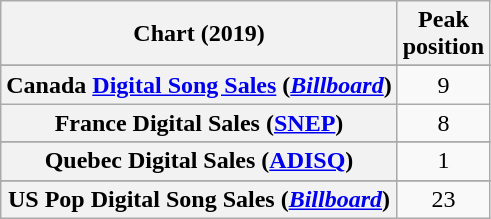<table class="wikitable sortable plainrowheaders" style="text-align:center">
<tr>
<th scope="col">Chart (2019)</th>
<th scope="col">Peak<br>position</th>
</tr>
<tr>
</tr>
<tr>
<th scope="row">Canada <a href='#'>Digital Song Sales</a> (<a href='#'><em>Billboard</em></a>)</th>
<td>9</td>
</tr>
<tr>
<th scope="row">France Digital Sales (<a href='#'>SNEP</a>)</th>
<td>8</td>
</tr>
<tr>
</tr>
<tr>
<th scope="row">Quebec Digital Sales (<a href='#'>ADISQ</a>)</th>
<td>1</td>
</tr>
<tr>
</tr>
<tr>
</tr>
<tr>
<th scope="row">US Pop Digital Song Sales (<em><a href='#'>Billboard</a></em>)</th>
<td>23</td>
</tr>
</table>
